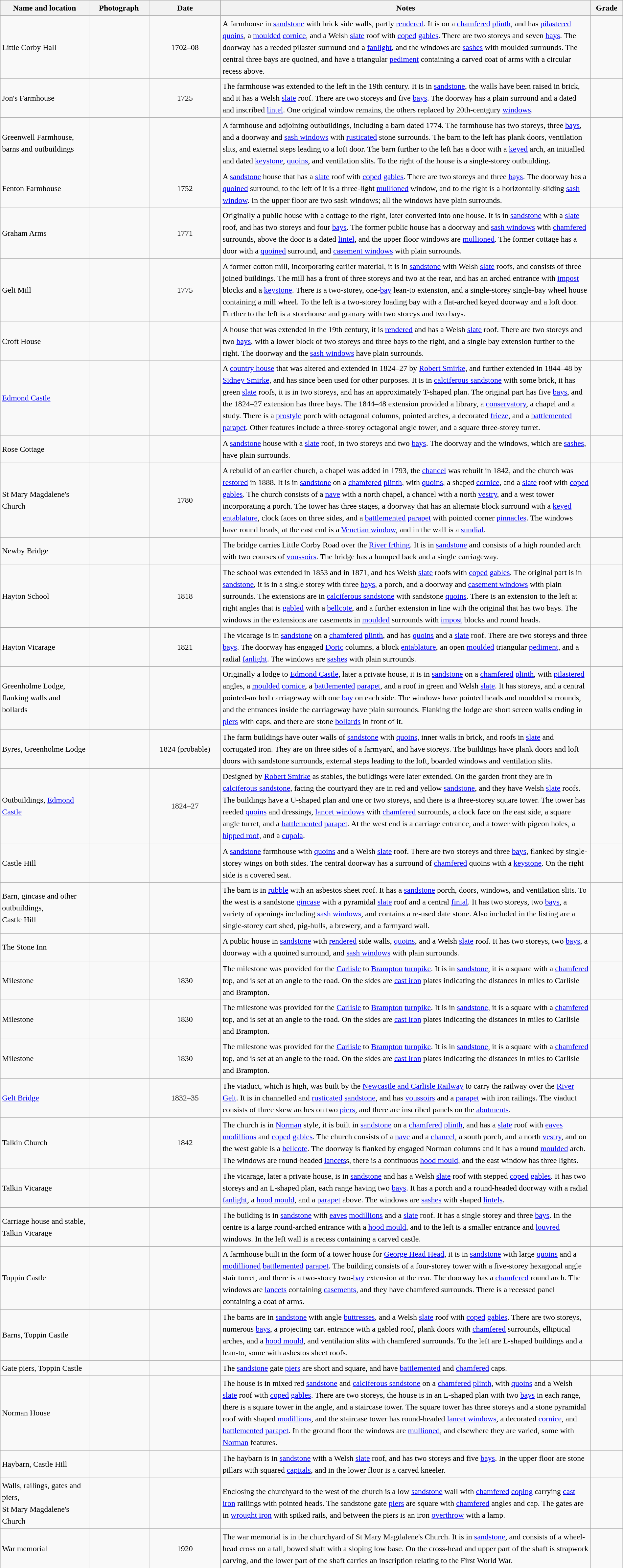<table class="wikitable sortable plainrowheaders" style="width:100%; border:0; text-align:left; line-height:150%;">
<tr>
<th scope="col"  style="width:150px">Name and location</th>
<th scope="col"  style="width:100px" class="unsortable">Photograph</th>
<th scope="col"  style="width:120px">Date</th>
<th scope="col"  style="width:650px" class="unsortable">Notes</th>
<th scope="col"  style="width:50px">Grade</th>
</tr>
<tr>
<td>Little Corby Hall<br><small></small></td>
<td></td>
<td align="center">1702–08</td>
<td>A farmhouse in <a href='#'>sandstone</a> with brick side walls, partly <a href='#'>rendered</a>.  It is on a <a href='#'>chamfered</a> <a href='#'>plinth</a>, and has <a href='#'>pilastered</a> <a href='#'>quoins</a>, a <a href='#'>moulded</a> <a href='#'>cornice</a>, and a Welsh <a href='#'>slate</a> roof with <a href='#'>coped</a> <a href='#'>gables</a>.  There are two storeys and seven <a href='#'>bays</a>.  The doorway has a reeded pilaster surround and a <a href='#'>fanlight</a>, and the windows are <a href='#'>sashes</a> with moulded surrounds.  The central three bays are quoined, and have a triangular <a href='#'>pediment</a> containing a carved coat of arms with a circular recess above.</td>
<td align="center" ></td>
</tr>
<tr>
<td>Jon's Farmhouse<br><small></small></td>
<td></td>
<td align="center">1725</td>
<td>The farmhouse was extended to the left in the 19th century.  It is in <a href='#'>sandstone</a>, the walls have been raised in brick, and it has a Welsh <a href='#'>slate</a> roof.  There are two storeys and five <a href='#'>bays</a>.  The doorway has a plain surround and a dated and inscribed <a href='#'>lintel</a>.  One original window remains, the others replaced by 20th-centgury <a href='#'>windows</a>.</td>
<td align="center" ></td>
</tr>
<tr>
<td>Greenwell Farmhouse, barns and outbuildings<br><small></small></td>
<td></td>
<td align="center"></td>
<td>A farmhouse and adjoining outbuildings, including a barn dated 1774.  The farmhouse has two storeys, three <a href='#'>bays</a>, and a doorway and <a href='#'>sash windows</a> with <a href='#'>rusticated</a> stone surrounds.  The barn to the left has plank doors, ventilation slits, and external steps leading to a loft door. The barn further to the left has a door with a <a href='#'>keyed</a> arch, an initialled and dated <a href='#'>keystone</a>, <a href='#'>quoins</a>, and ventilation slits.  To the right of the house is a single-storey outbuilding.</td>
<td align="center" ></td>
</tr>
<tr>
<td>Fenton Farmhouse<br><small></small></td>
<td></td>
<td align="center">1752</td>
<td>A <a href='#'>sandstone</a> house that has a <a href='#'>slate</a> roof with <a href='#'>coped</a> <a href='#'>gables</a>.  There are two storeys and three <a href='#'>bays</a>.  The doorway has a <a href='#'>quoined</a> surround, to the left of it is a three-light <a href='#'>mullioned</a> window, and to the right is a horizontally-sliding <a href='#'>sash window</a>.  In the upper floor are two sash windows; all the windows have plain surrounds.</td>
<td align="center" ></td>
</tr>
<tr>
<td>Graham Arms<br><small></small></td>
<td></td>
<td align="center">1771</td>
<td>Originally a public house with a cottage to the right, later converted into one house.  It is in <a href='#'>sandstone</a> with a <a href='#'>slate</a> roof, and has two storeys and four <a href='#'>bays</a>.  The former public house has a doorway and <a href='#'>sash windows</a> with <a href='#'>chamfered</a> surrounds, above the door is a dated <a href='#'>lintel</a>, and the upper floor windows are <a href='#'>mullioned</a>.  The former cottage has a door with a <a href='#'>quoined</a> surround, and <a href='#'>casement windows</a> with plain surrounds.</td>
<td align="center" ></td>
</tr>
<tr>
<td>Gelt Mill<br><small></small></td>
<td></td>
<td align="center">1775</td>
<td>A former cotton mill, incorporating earlier material, it is in <a href='#'>sandstone</a> with Welsh <a href='#'>slate</a> roofs, and consists of three joined buildings.  The mill has a front of three storeys and two at the rear, and has an arched entrance with <a href='#'>impost</a> blocks and a <a href='#'>keystone</a>.  There is a two-storey, one-<a href='#'>bay</a> lean-to extension, and a single-storey single-bay wheel house containing a mill wheel.  To the left is a two-storey loading bay with a flat-arched keyed doorway and a loft door.  Further to the left is a storehouse and granary with two storeys and two bays.</td>
<td align="center" ></td>
</tr>
<tr>
<td>Croft House<br><small></small></td>
<td></td>
<td align="center"></td>
<td>A house that was extended in the 19th century, it is <a href='#'>rendered</a> and has a Welsh <a href='#'>slate</a> roof.  There are two storeys and two <a href='#'>bays</a>, with a lower block of two storeys and three bays to the right, and a single bay extension further to the right.  The doorway and the <a href='#'>sash windows</a> have plain surrounds.</td>
<td align="center" ></td>
</tr>
<tr>
<td><a href='#'>Edmond Castle</a><br><small></small></td>
<td></td>
<td align="center"></td>
<td>A <a href='#'>country house</a> that was altered and extended in 1824–27 by <a href='#'>Robert Smirke</a>, and further extended in 1844–48 by <a href='#'>Sidney Smirke</a>, and has since been used for other purposes.  It is in <a href='#'>calciferous sandstone</a> with some brick, it has green <a href='#'>slate</a> roofs, it is in two storeys, and has an approximately T-shaped plan.  The original part has five <a href='#'>bays</a>, and the 1824–27 extension has three bays.  The 1844–48 extension provided a library, a <a href='#'>conservatory</a>, a chapel and a study.  There is a <a href='#'>prostyle</a> porch with octagonal columns, pointed arches, a decorated <a href='#'>frieze</a>, and a <a href='#'>battlemented</a> <a href='#'>parapet</a>.  Other features include a three-storey octagonal angle tower, and a square three-storey turret.</td>
<td align="center" ></td>
</tr>
<tr>
<td>Rose Cottage<br><small></small></td>
<td></td>
<td align="center"></td>
<td>A <a href='#'>sandstone</a> house with a <a href='#'>slate</a> roof, in two storeys and two <a href='#'>bays</a>.  The doorway and the windows, which are <a href='#'>sashes</a>, have plain surrounds.</td>
<td align="center" ></td>
</tr>
<tr>
<td>St Mary Magdalene's Church<br><small></small></td>
<td></td>
<td align="center">1780</td>
<td>A rebuild of an earlier church, a chapel was added in 1793, the <a href='#'>chancel</a> was rebuilt in 1842, and the church was <a href='#'>restored</a> in 1888.  It is in <a href='#'>sandstone</a> on a <a href='#'>chamfered</a> <a href='#'>plinth</a>, with <a href='#'>quoins</a>, a shaped <a href='#'>cornice</a>, and a <a href='#'>slate</a> roof with <a href='#'>coped</a> <a href='#'>gables</a>.  The church consists of a <a href='#'>nave</a> with a north chapel, a chancel with a north <a href='#'>vestry</a>, and a west tower incorporating a porch.  The tower has three stages, a doorway that has an alternate block surround with a <a href='#'>keyed</a> <a href='#'>entablature</a>, clock faces on three sides, and a <a href='#'>battlemented</a> <a href='#'>parapet</a> with pointed corner <a href='#'>pinnacles</a>.  The windows have round heads, at the east end is a <a href='#'>Venetian window</a>, and in the wall is a <a href='#'>sundial</a>.</td>
<td align="center" ></td>
</tr>
<tr>
<td>Newby Bridge<br><small></small></td>
<td></td>
<td align="center"></td>
<td>The bridge carries Little Corby Road over the <a href='#'>River Irthing</a>.  It is in <a href='#'>sandstone</a> and consists of a high rounded arch with two courses of <a href='#'>voussoirs</a>.  The bridge has a humped back and a single carriageway.</td>
<td align="center" ></td>
</tr>
<tr>
<td>Hayton School<br><small></small></td>
<td></td>
<td align="center">1818</td>
<td>The school was extended in 1853 and in 1871, and has Welsh <a href='#'>slate</a> roofs with <a href='#'>coped</a> <a href='#'>gables</a>.   The original part is in <a href='#'>sandstone</a>, it is in a single storey with three <a href='#'>bays</a>, a porch, and a doorway and <a href='#'>casement windows</a> with plain surrounds.  The extensions are in <a href='#'>calciferous sandstone</a> with sandstone <a href='#'>quoins</a>.  There is an extension to the left at right angles that is <a href='#'>gabled</a> with a <a href='#'>bellcote</a>, and a further extension in line with the original that has two bays.  The windows in the extensions are casements in <a href='#'>moulded</a> surrounds with <a href='#'>impost</a> blocks and round heads.</td>
<td align="center" ></td>
</tr>
<tr>
<td>Hayton Vicarage<br><small></small></td>
<td></td>
<td align="center">1821</td>
<td>The vicarage is in <a href='#'>sandstone</a> on a <a href='#'>chamfered</a> <a href='#'>plinth</a>, and has <a href='#'>quoins</a> and a <a href='#'>slate</a> roof.  There are two storeys and three <a href='#'>bays</a>.  The doorway has engaged <a href='#'>Doric</a> columns, a block <a href='#'>entablature</a>, an open <a href='#'>moulded</a> triangular <a href='#'>pediment</a>, and a radial <a href='#'>fanlight</a>.  The windows are <a href='#'>sashes</a> with plain surrounds.</td>
<td align="center" ></td>
</tr>
<tr>
<td>Greenholme Lodge, flanking walls and bollards<br><small></small></td>
<td></td>
<td align="center"></td>
<td>Originally a lodge to <a href='#'>Edmond Castle</a>, later a private house, it is in <a href='#'>sandstone</a> on a <a href='#'>chamfered</a> <a href='#'>plinth</a>, with <a href='#'>pilastered</a> angles, a <a href='#'>moulded</a> <a href='#'>cornice</a>, a <a href='#'>battlemented</a> <a href='#'>parapet</a>, and a roof in green and Welsh <a href='#'>slate</a>.  It has  storeys, and a central pointed-arched carriageway with one <a href='#'>bay</a> on each side.  The windows have pointed heads and moulded surrounds, and the entrances inside the carriageway have plain surrounds.  Flanking the lodge are short screen walls ending in <a href='#'>piers</a> with caps, and there are stone <a href='#'>bollards</a> in front of it.</td>
<td align="center" ></td>
</tr>
<tr>
<td>Byres, Greenholme Lodge<br><small></small></td>
<td></td>
<td align="center">1824 (probable)</td>
<td>The farm buildings have outer walls of <a href='#'>sandstone</a> with <a href='#'>quoins</a>, inner walls in brick, and roofs in <a href='#'>slate</a> and corrugated iron.  They are on three sides of a farmyard, and have  storeys.  The buildings have plank doors and loft doors with sandstone surrounds, external steps leading to the loft, boarded windows and ventilation slits.</td>
<td align="center" ></td>
</tr>
<tr>
<td>Outbuildings, <a href='#'>Edmond Castle</a><br><small></small></td>
<td></td>
<td align="center">1824–27</td>
<td>Designed by <a href='#'>Robert Smirke</a> as stables, the buildings were later extended.  On the garden front they are in <a href='#'>calciferous sandstone</a>, facing the courtyard they are in red and yellow <a href='#'>sandstone</a>, and they have Welsh <a href='#'>slate</a> roofs.  The buildings have a U-shaped plan and one or two storeys, and there is a three-storey square tower.  The tower has reeded <a href='#'>quoins</a> and dressings, <a href='#'>lancet windows</a> with <a href='#'>chamfered</a> surrounds, a clock face on the east side, a square angle turret, and a <a href='#'>battlemented</a> <a href='#'>parapet</a>.  At the west end is a carriage entrance, and a tower with pigeon holes, a <a href='#'>hipped roof</a>, and a <a href='#'>cupola</a>.</td>
<td align="center" ></td>
</tr>
<tr>
<td>Castle Hill<br><small></small></td>
<td></td>
<td align="center"></td>
<td>A <a href='#'>sandstone</a> farmhouse with <a href='#'>quoins</a> and a Welsh <a href='#'>slate</a> roof.  There are two storeys and three <a href='#'>bays</a>, flanked by single-storey wings on both sides.  The central doorway has a surround of <a href='#'>chamfered</a> quoins with a <a href='#'>keystone</a>.  On the right side is a covered seat.</td>
<td align="center" ></td>
</tr>
<tr>
<td>Barn, gincase and other outbuildings,<br>Castle Hill<br><small></small></td>
<td></td>
<td align="center"></td>
<td>The barn is in <a href='#'>rubble</a> with an asbestos sheet roof.  It has a <a href='#'>sandstone</a> porch, doors, windows, and ventilation slits.  To the west is a sandstone <a href='#'>gincase</a> with a pyramidal <a href='#'>slate</a> roof and a central <a href='#'>finial</a>.  It has two storeys, two <a href='#'>bays</a>, a variety of openings including <a href='#'>sash windows</a>, and contains a re-used date stone.  Also included in the listing are a single-storey cart shed, pig-hulls, a brewery, and a farmyard wall.</td>
<td align="center" ></td>
</tr>
<tr>
<td>The Stone Inn<br><small></small></td>
<td></td>
<td align="center"></td>
<td>A public house in <a href='#'>sandstone</a> with <a href='#'>rendered</a> side walls, <a href='#'>quoins</a>, and a Welsh <a href='#'>slate</a> roof.  It has two storeys, two <a href='#'>bays</a>, a doorway with a quoined surround, and <a href='#'>sash windows</a> with plain surrounds.</td>
<td align="center" ></td>
</tr>
<tr>
<td>Milestone<br><small></small></td>
<td></td>
<td align="center">1830</td>
<td>The milestone was provided for the <a href='#'>Carlisle</a> to <a href='#'>Brampton</a> <a href='#'>turnpike</a>.  It is in <a href='#'>sandstone</a>, it is a square with a <a href='#'>chamfered</a> top, and is set at an angle to the road.  On the sides are <a href='#'>cast iron</a> plates indicating the distances in miles to Carlisle and Brampton.</td>
<td align="center" ></td>
</tr>
<tr>
<td>Milestone<br><small></small></td>
<td></td>
<td align="center">1830</td>
<td>The milestone was provided for the <a href='#'>Carlisle</a> to <a href='#'>Brampton</a> <a href='#'>turnpike</a>.  It is in <a href='#'>sandstone</a>, it is a square with a <a href='#'>chamfered</a> top, and is set at an angle to the road.  On the sides are <a href='#'>cast iron</a> plates indicating the distances in miles to Carlisle and Brampton.</td>
<td align="center" ></td>
</tr>
<tr>
<td>Milestone<br><small></small></td>
<td></td>
<td align="center">1830</td>
<td>The milestone was provided for the <a href='#'>Carlisle</a> to <a href='#'>Brampton</a> <a href='#'>turnpike</a>.  It is in <a href='#'>sandstone</a>, it is a square with a <a href='#'>chamfered</a> top, and is set at an angle to the road.  On the sides are <a href='#'>cast iron</a> plates indicating the distances in miles to Carlisle and Brampton.</td>
<td align="center" ></td>
</tr>
<tr>
<td><a href='#'>Gelt Bridge</a><br><small></small></td>
<td></td>
<td align="center">1832–35</td>
<td>The viaduct, which is  high, was built by the <a href='#'>Newcastle and Carlisle Railway</a> to carry the railway over the <a href='#'>River Gelt</a>.  It is in channelled and <a href='#'>rusticated</a> <a href='#'>sandstone</a>, and has <a href='#'>voussoirs</a> and a <a href='#'>parapet</a> with iron railings.  The viaduct consists of three skew arches on two <a href='#'>piers</a>, and there are inscribed panels on the <a href='#'>abutments</a>.</td>
<td align="center" ></td>
</tr>
<tr>
<td>Talkin Church<br><small></small></td>
<td></td>
<td align="center">1842</td>
<td>The church is in <a href='#'>Norman</a> style, it is built in <a href='#'>sandstone</a> on a <a href='#'>chamfered</a> <a href='#'>plinth</a>, and has a <a href='#'>slate</a> roof with <a href='#'>eaves</a> <a href='#'>modillions</a> and <a href='#'>coped</a> <a href='#'>gables</a>.  The church consists of a <a href='#'>nave</a> and a <a href='#'>chancel</a>, a south porch, and a north <a href='#'>vestry</a>, and on the west gable is a <a href='#'>bellcote</a>.  The doorway is flanked by engaged Norman columns and it has a round <a href='#'>moulded</a> arch.  The windows are round-headed <a href='#'>lancets</a>s, there is a continuous <a href='#'>hood mould</a>, and the east window has three lights.</td>
<td align="center" ></td>
</tr>
<tr>
<td>Talkin Vicarage<br><small></small></td>
<td></td>
<td align="center"></td>
<td>The vicarage, later a private house, is in <a href='#'>sandstone</a> and has a Welsh <a href='#'>slate</a> roof with stepped <a href='#'>coped</a> <a href='#'>gables</a>.  It has two storeys and an L-shaped plan, each range having two <a href='#'>bays</a>.  It has a porch and a round-headed doorway with a radial <a href='#'>fanlight</a>, a <a href='#'>hood mould</a>, and a <a href='#'>parapet</a> above.  The windows are <a href='#'>sashes</a> with shaped <a href='#'>lintels</a>.</td>
<td align="center" ></td>
</tr>
<tr>
<td>Carriage house and stable,<br>Talkin Vicarage<br><small></small></td>
<td></td>
<td align="center"></td>
<td>The building is in <a href='#'>sandstone</a> with <a href='#'>eaves</a> <a href='#'>modillions</a> and a <a href='#'>slate</a> roof.  It has a single storey and three <a href='#'>bays</a>.  In the centre is a large round-arched entrance with a <a href='#'>hood mould</a>, and to the left is a smaller entrance and <a href='#'>louvred</a> windows.  In the left wall is a recess containing a carved castle.</td>
<td align="center" ></td>
</tr>
<tr>
<td>Toppin Castle<br><small></small></td>
<td></td>
<td align="center"></td>
<td>A farmhouse built in the form of a tower house for <a href='#'>George Head Head</a>, it is in <a href='#'>sandstone</a> with large <a href='#'>quoins</a> and a <a href='#'>modillioned</a> <a href='#'>battlemented</a> <a href='#'>parapet</a>.  The building consists of a four-storey tower with a five-storey hexagonal angle stair turret, and there is a two-storey two-<a href='#'>bay</a> extension at the rear.  The doorway has a <a href='#'>chamfered</a> round arch.  The windows are <a href='#'>lancets</a> containing <a href='#'>casements</a>, and they have chamfered surrounds.  There is a recessed panel containing a coat of arms.</td>
<td align="center" ></td>
</tr>
<tr>
<td>Barns, Toppin Castle<br><small></small></td>
<td></td>
<td align="center"></td>
<td>The barns are in <a href='#'>sandstone</a> with angle <a href='#'>buttresses</a>, and a Welsh <a href='#'>slate</a> roof with <a href='#'>coped</a> <a href='#'>gables</a>.  There are two storeys, numerous <a href='#'>bays</a>, a projecting cart entrance with a gabled roof, plank doors with <a href='#'>chamfered</a> surrounds, elliptical arches, and a <a href='#'>hood mould</a>, and ventilation slits with chamfered surrounds.  To the left are L-shaped buildings and a lean-to, some with asbestos sheet roofs.</td>
<td align="center" ></td>
</tr>
<tr>
<td>Gate piers, Toppin Castle<br><small></small></td>
<td></td>
<td align="center"></td>
<td>The <a href='#'>sandstone</a> gate <a href='#'>piers</a> are short and square, and have <a href='#'>battlemented</a> and <a href='#'>chamfered</a> caps.</td>
<td align="center" ></td>
</tr>
<tr>
<td>Norman House<br><small></small></td>
<td></td>
<td align="center"></td>
<td>The house is in mixed red <a href='#'>sandstone</a> and <a href='#'>calciferous sandstone</a> on a <a href='#'>chamfered</a> <a href='#'>plinth</a>, with <a href='#'>quoins</a> and a Welsh <a href='#'>slate</a> roof with <a href='#'>coped</a> <a href='#'>gables</a>.  There are two storeys, the house is in an L-shaped plan with two <a href='#'>bays</a> in each range, there is a square tower in the angle, and a staircase tower.  The square tower has three storeys and a stone pyramidal roof with shaped <a href='#'>modillions</a>, and the staircase tower has round-headed <a href='#'>lancet windows</a>, a decorated <a href='#'>cornice</a>, and <a href='#'>battlemented</a> <a href='#'>parapet</a>.  In the ground floor the windows are <a href='#'>mullioned</a>, and elsewhere they are varied, some with <a href='#'>Norman</a> features.</td>
<td align="center" ></td>
</tr>
<tr>
<td>Haybarn, Castle Hill<br><small></small></td>
<td></td>
<td align="center"></td>
<td>The haybarn is in <a href='#'>sandstone</a> with a Welsh <a href='#'>slate</a> roof, and has two storeys and five <a href='#'>bays</a>. In the upper floor are stone pillars with squared <a href='#'>capitals</a>, and in the lower floor is a carved kneeler.</td>
<td align="center" ></td>
</tr>
<tr>
<td>Walls, railings, gates and piers,<br>St Mary Magdalene's Church<br><small></small></td>
<td></td>
<td align="center"></td>
<td>Enclosing the churchyard to the west of the church is a low <a href='#'>sandstone</a> wall with <a href='#'>chamfered</a> <a href='#'>coping</a> carrying <a href='#'>cast iron</a> railings with pointed heads.  The sandstone gate <a href='#'>piers</a> are square with <a href='#'>chamfered</a> angles and cap.  The gates are in <a href='#'>wrought iron</a> with spiked rails, and between the piers is an iron <a href='#'>overthrow</a> with a lamp.</td>
<td align="center" ></td>
</tr>
<tr>
<td>War memorial<br><small></small></td>
<td></td>
<td align="center">1920</td>
<td>The war memorial is in the churchyard of St Mary Magdalene's Church.  It is in <a href='#'>sandstone</a>, and consists of a wheel-head cross on a tall, bowed shaft with a sloping low base.  On the cross-head and upper part of the shaft is strapwork carving, and the lower part of the shaft carries an inscription relating to the First World War.</td>
<td align="center" ></td>
</tr>
<tr>
</tr>
</table>
